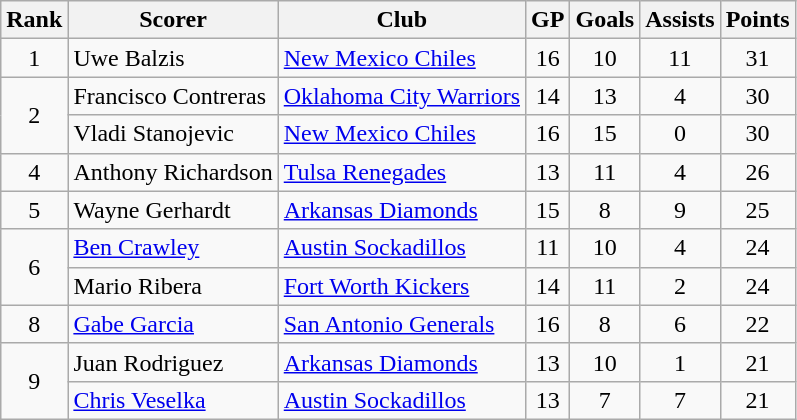<table class="wikitable">
<tr>
<th>Rank</th>
<th>Scorer</th>
<th>Club</th>
<th>GP</th>
<th>Goals</th>
<th>Assists</th>
<th>Points</th>
</tr>
<tr>
<td align=center>1</td>
<td>Uwe Balzis</td>
<td><a href='#'>New Mexico Chiles</a></td>
<td align=center>16</td>
<td align=center>10</td>
<td align=center>11</td>
<td align=center>31</td>
</tr>
<tr>
<td rowspan=2 align=center>2</td>
<td>Francisco Contreras</td>
<td><a href='#'>Oklahoma City Warriors</a></td>
<td align=center>14</td>
<td align=center>13</td>
<td align=center>4</td>
<td align=center>30</td>
</tr>
<tr>
<td>Vladi Stanojevic</td>
<td><a href='#'>New Mexico Chiles</a></td>
<td align=center>16</td>
<td align=center>15</td>
<td align=center>0</td>
<td align=center>30</td>
</tr>
<tr>
<td align=center>4</td>
<td>Anthony Richardson</td>
<td><a href='#'>Tulsa Renegades</a></td>
<td align=center>13</td>
<td align=center>11</td>
<td align=center>4</td>
<td align=center>26</td>
</tr>
<tr>
<td align=center>5</td>
<td>Wayne Gerhardt</td>
<td><a href='#'>Arkansas Diamonds</a></td>
<td align=center>15</td>
<td align=center>8</td>
<td align=center>9</td>
<td align=center>25</td>
</tr>
<tr>
<td rowspan=2 align=center>6</td>
<td><a href='#'>Ben Crawley</a></td>
<td><a href='#'>Austin Sockadillos</a></td>
<td align=center>11</td>
<td align=center>10</td>
<td align=center>4</td>
<td align=center>24</td>
</tr>
<tr>
<td>Mario Ribera</td>
<td><a href='#'>Fort Worth Kickers</a></td>
<td align=center>14</td>
<td align=center>11</td>
<td align=center>2</td>
<td align=center>24</td>
</tr>
<tr>
<td align=center>8</td>
<td><a href='#'>Gabe Garcia</a></td>
<td><a href='#'>San Antonio Generals</a></td>
<td align=center>16</td>
<td align=center>8</td>
<td align=center>6</td>
<td align=center>22</td>
</tr>
<tr>
<td rowspan=2 align=center>9</td>
<td>Juan Rodriguez</td>
<td><a href='#'>Arkansas Diamonds</a></td>
<td align=center>13</td>
<td align=center>10</td>
<td align=center>1</td>
<td align=center>21</td>
</tr>
<tr>
<td><a href='#'>Chris Veselka</a></td>
<td><a href='#'>Austin Sockadillos</a></td>
<td align=center>13</td>
<td align=center>7</td>
<td align=center>7</td>
<td align=center>21</td>
</tr>
</table>
